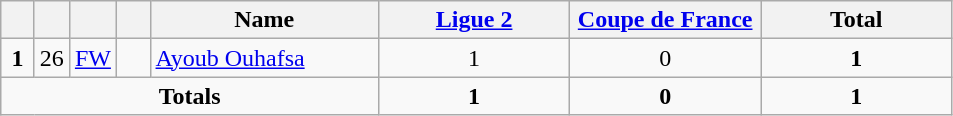<table class="wikitable" style="text-align:center">
<tr>
<th width=15></th>
<th width=15></th>
<th width=15></th>
<th width=15></th>
<th width=145>Name</th>
<th width=120><a href='#'>Ligue 2</a></th>
<th width=120><a href='#'>Coupe de France</a></th>
<th width=120>Total</th>
</tr>
<tr>
<td><strong>1 </strong></td>
<td>26</td>
<td><a href='#'>FW</a></td>
<td></td>
<td align=left><a href='#'>Ayoub Ouhafsa</a></td>
<td>1</td>
<td>0</td>
<td><strong>1 </strong></td>
</tr>
<tr>
<td colspan=5><strong>Totals</strong></td>
<td><strong>1 </strong></td>
<td><strong>0 </strong></td>
<td><strong>1 </strong></td>
</tr>
</table>
